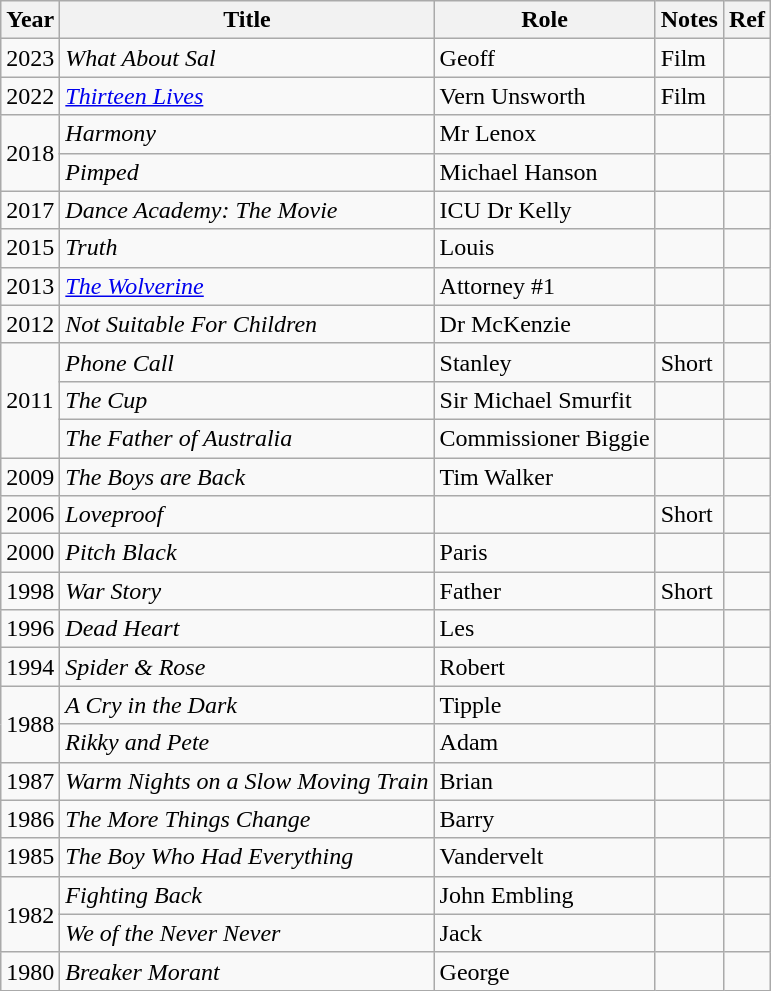<table class="wikitable sortable">
<tr>
<th>Year</th>
<th>Title</th>
<th>Role</th>
<th>Notes</th>
<th>Ref</th>
</tr>
<tr>
<td>2023</td>
<td><em>What About Sal</em></td>
<td>Geoff</td>
<td>Film</td>
<td></td>
</tr>
<tr>
<td>2022</td>
<td><em><a href='#'>Thirteen Lives</a></em></td>
<td>Vern Unsworth</td>
<td>Film</td>
<td></td>
</tr>
<tr>
<td rowspan="2">2018</td>
<td><em>Harmony</em></td>
<td>Mr Lenox</td>
<td></td>
<td></td>
</tr>
<tr>
<td><em>Pimped</em></td>
<td>Michael Hanson</td>
<td></td>
<td></td>
</tr>
<tr>
<td>2017</td>
<td><em>Dance Academy: The Movie</em></td>
<td>ICU Dr Kelly</td>
<td></td>
<td></td>
</tr>
<tr>
<td>2015</td>
<td><em>Truth</em></td>
<td>Louis</td>
<td></td>
<td></td>
</tr>
<tr>
<td>2013</td>
<td><a href='#'><em>The Wolverine</em></a></td>
<td>Attorney #1</td>
<td></td>
<td></td>
</tr>
<tr>
<td>2012</td>
<td><em>Not Suitable For Children</em></td>
<td>Dr McKenzie</td>
<td></td>
<td></td>
</tr>
<tr>
<td rowspan="3">2011</td>
<td><em>Phone Call</em></td>
<td>Stanley</td>
<td>Short</td>
<td></td>
</tr>
<tr>
<td><em>The Cup</em></td>
<td>Sir Michael Smurfit</td>
<td></td>
<td></td>
</tr>
<tr>
<td><em>The Father of Australia</em></td>
<td>Commissioner Biggie</td>
<td></td>
<td></td>
</tr>
<tr>
<td>2009</td>
<td><em>The Boys are Back</em></td>
<td>Tim Walker</td>
<td></td>
<td></td>
</tr>
<tr>
<td>2006</td>
<td><em>Loveproof</em></td>
<td></td>
<td>Short</td>
<td></td>
</tr>
<tr>
<td>2000</td>
<td><em>Pitch Black</em></td>
<td>Paris</td>
<td></td>
<td></td>
</tr>
<tr>
<td>1998</td>
<td><em>War Story</em></td>
<td>Father</td>
<td>Short</td>
<td></td>
</tr>
<tr>
<td>1996</td>
<td><em>Dead Heart</em></td>
<td>Les</td>
<td></td>
<td></td>
</tr>
<tr>
<td>1994</td>
<td><em>Spider & Rose</em></td>
<td>Robert</td>
<td></td>
<td></td>
</tr>
<tr>
<td rowspan="2">1988</td>
<td><em>A Cry in the Dark</em></td>
<td>Tipple</td>
<td></td>
<td></td>
</tr>
<tr>
<td><em>Rikky and Pete</em></td>
<td>Adam</td>
<td></td>
<td></td>
</tr>
<tr>
<td>1987</td>
<td><em>Warm Nights on a Slow Moving Train</em></td>
<td>Brian</td>
<td></td>
<td></td>
</tr>
<tr>
<td>1986</td>
<td><em>The More Things Change</em></td>
<td>Barry</td>
<td></td>
<td></td>
</tr>
<tr>
<td>1985</td>
<td><em>The Boy Who Had Everything</em></td>
<td>Vandervelt</td>
<td></td>
<td></td>
</tr>
<tr>
<td rowspan="2">1982</td>
<td><em>Fighting Back</em></td>
<td>John Embling</td>
<td></td>
<td></td>
</tr>
<tr>
<td><em>We of the Never Never</em></td>
<td>Jack</td>
<td></td>
<td></td>
</tr>
<tr>
<td>1980</td>
<td><em>Breaker Morant</em></td>
<td>George</td>
<td></td>
<td></td>
</tr>
</table>
